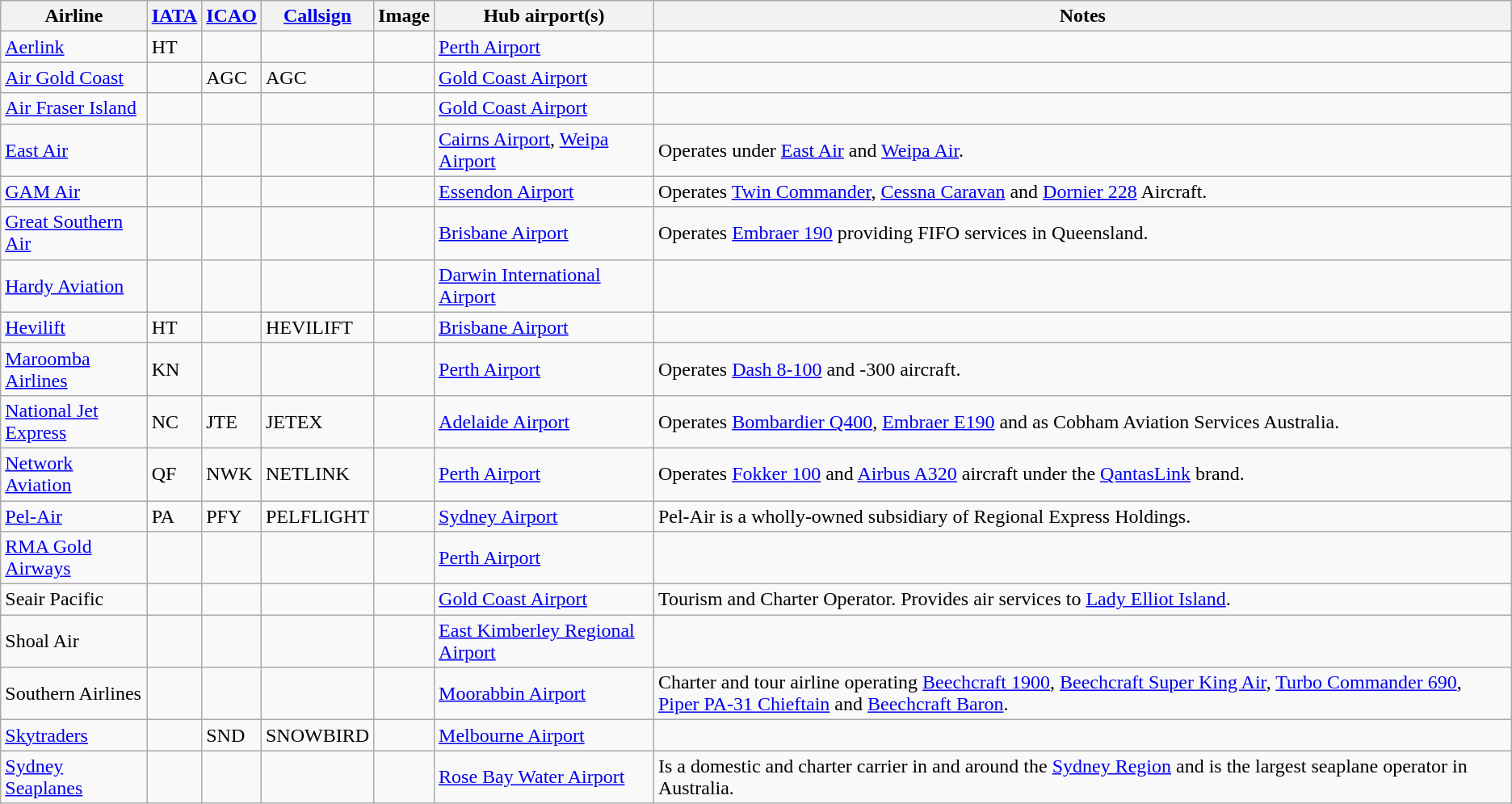<table class="wikitable">
<tr>
<th>Airline</th>
<th><a href='#'>IATA</a></th>
<th><a href='#'>ICAO</a></th>
<th><a href='#'>Callsign</a></th>
<th>Image</th>
<th>Hub airport(s)</th>
<th>Notes</th>
</tr>
<tr>
<td><a href='#'>Aerlink</a></td>
<td>HT</td>
<td></td>
<td></td>
<td></td>
<td><a href='#'>Perth Airport</a></td>
<td></td>
</tr>
<tr>
<td><a href='#'>Air Gold Coast</a></td>
<td></td>
<td>AGC</td>
<td>AGC</td>
<td></td>
<td><a href='#'>Gold Coast Airport</a></td>
<td></td>
</tr>
<tr>
<td><a href='#'>Air Fraser Island</a></td>
<td></td>
<td></td>
<td></td>
<td></td>
<td><a href='#'>Gold Coast Airport</a></td>
<td></td>
</tr>
<tr>
<td><a href='#'>East Air</a></td>
<td></td>
<td></td>
<td></td>
<td></td>
<td><a href='#'>Cairns Airport</a>, <a href='#'>Weipa Airport</a></td>
<td>Operates under <a href='#'>East Air</a> and <a href='#'>Weipa Air</a>.</td>
</tr>
<tr>
<td><a href='#'>GAM Air</a></td>
<td></td>
<td></td>
<td></td>
<td></td>
<td><a href='#'>Essendon Airport</a></td>
<td>Operates <a href='#'>Twin Commander</a>, <a href='#'>Cessna Caravan</a> and <a href='#'>Dornier 228</a> Aircraft.</td>
</tr>
<tr>
<td><a href='#'>Great Southern Air</a></td>
<td></td>
<td></td>
<td></td>
<td></td>
<td><a href='#'>Brisbane Airport</a></td>
<td>Operates <a href='#'>Embraer 190</a> providing FIFO services in Queensland.</td>
</tr>
<tr>
<td><a href='#'>Hardy Aviation</a></td>
<td></td>
<td></td>
<td></td>
<td></td>
<td><a href='#'>Darwin International Airport</a></td>
<td></td>
</tr>
<tr>
<td><a href='#'>Hevilift</a></td>
<td>HT</td>
<td></td>
<td>HEVILIFT</td>
<td></td>
<td><a href='#'>Brisbane Airport</a></td>
<td></td>
</tr>
<tr>
<td><a href='#'>Maroomba Airlines</a></td>
<td>KN</td>
<td></td>
<td></td>
<td></td>
<td><a href='#'>Perth Airport</a></td>
<td>Operates <a href='#'>Dash 8-100</a> and -300 aircraft.</td>
</tr>
<tr>
<td><a href='#'>National Jet Express</a></td>
<td>NC</td>
<td>JTE</td>
<td>JETEX</td>
<td></td>
<td><a href='#'>Adelaide Airport</a></td>
<td>Operates <a href='#'>Bombardier Q400</a>, <a href='#'>Embraer E190</a> and  as Cobham Aviation Services Australia.</td>
</tr>
<tr>
<td><a href='#'>Network Aviation</a></td>
<td>QF</td>
<td>NWK</td>
<td>NETLINK</td>
<td></td>
<td><a href='#'>Perth Airport</a></td>
<td>Operates <a href='#'>Fokker 100</a> and <a href='#'>Airbus A320</a> aircraft under the <a href='#'>QantasLink</a> brand.</td>
</tr>
<tr>
<td><a href='#'>Pel-Air</a></td>
<td>PA</td>
<td>PFY</td>
<td>PELFLIGHT</td>
<td></td>
<td><a href='#'>Sydney Airport</a></td>
<td>Pel-Air is a wholly-owned subsidiary of Regional Express Holdings.</td>
</tr>
<tr>
<td><a href='#'>RMA Gold Airways</a></td>
<td></td>
<td></td>
<td></td>
<td></td>
<td><a href='#'>Perth Airport</a></td>
<td></td>
</tr>
<tr>
<td>Seair Pacific</td>
<td></td>
<td></td>
<td></td>
<td></td>
<td><a href='#'>Gold Coast Airport</a></td>
<td>Tourism and Charter Operator.  Provides air services to <a href='#'>Lady Elliot Island</a>.</td>
</tr>
<tr>
<td>Shoal Air</td>
<td></td>
<td></td>
<td></td>
<td></td>
<td><a href='#'>East Kimberley Regional Airport</a></td>
<td></td>
</tr>
<tr>
<td>Southern Airlines</td>
<td></td>
<td></td>
<td></td>
<td></td>
<td><a href='#'>Moorabbin Airport</a></td>
<td>Charter and tour airline operating <a href='#'>Beechcraft 1900</a>, <a href='#'>Beechcraft Super King Air</a>, <a href='#'>Turbo Commander 690</a>, <a href='#'>Piper PA-31 Chieftain</a> and <a href='#'>Beechcraft Baron</a>.</td>
</tr>
<tr>
<td><a href='#'>Skytraders</a></td>
<td></td>
<td>SND</td>
<td>SNOWBIRD</td>
<td></td>
<td><a href='#'>Melbourne Airport</a></td>
<td></td>
</tr>
<tr>
<td><a href='#'>Sydney Seaplanes</a></td>
<td></td>
<td></td>
<td></td>
<td></td>
<td><a href='#'>Rose Bay Water Airport</a></td>
<td>Is a domestic and charter carrier in and around the <a href='#'>Sydney Region</a> and is the largest seaplane operator in Australia.</td>
</tr>
</table>
